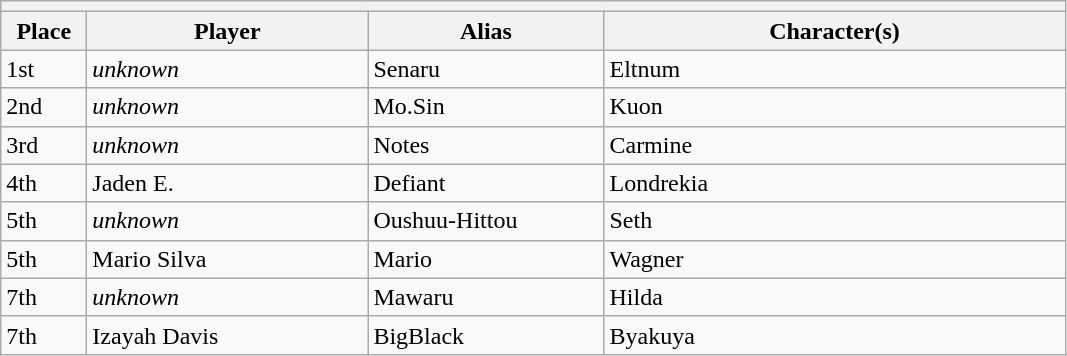<table class="wikitable">
<tr>
<th colspan=4></th>
</tr>
<tr>
<th style="width:50px;">Place</th>
<th style="width:180px;">Player</th>
<th style="width:150px;">Alias</th>
<th style="width:300px;">Character(s)</th>
</tr>
<tr>
<td>1st</td>
<td> <em>unknown</em></td>
<td>Senaru</td>
<td>Eltnum</td>
</tr>
<tr>
<td>2nd</td>
<td> <em>unknown</em></td>
<td>Mo.Sin</td>
<td>Kuon</td>
</tr>
<tr>
<td>3rd</td>
<td> <em>unknown</em></td>
<td>Notes</td>
<td>Carmine</td>
</tr>
<tr>
<td>4th</td>
<td> Jaden E.</td>
<td>Defiant</td>
<td>Londrekia</td>
</tr>
<tr>
<td>5th</td>
<td> <em>unknown</em></td>
<td>Oushuu-Hittou</td>
<td>Seth</td>
</tr>
<tr>
<td>5th</td>
<td> Mario Silva</td>
<td>Mario</td>
<td>Wagner</td>
</tr>
<tr>
<td>7th</td>
<td> <em>unknown</em></td>
<td>Mawaru</td>
<td>Hilda</td>
</tr>
<tr>
<td>7th</td>
<td> Izayah Davis</td>
<td>BigBlack</td>
<td>Byakuya</td>
</tr>
</table>
